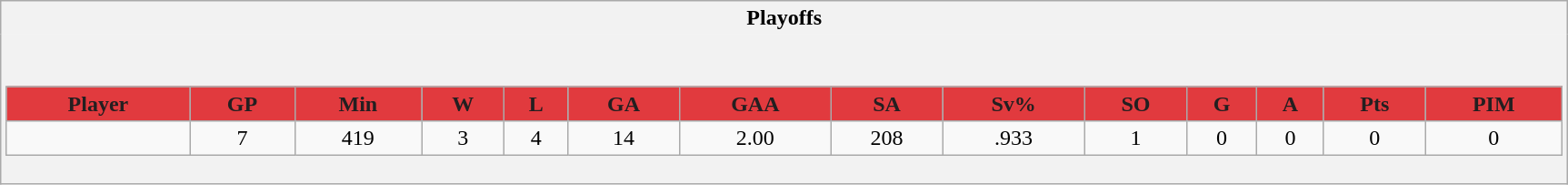<table class="wikitable"  style="width:91%;">
<tr>
<th style="border: 0;">Playoffs</th>
</tr>
<tr>
<td style="background: #f2f2f2; border: 0; text-align: center;"><br><table class="wikitable sortable" style="width:100%;">
<tr style="text-align:center; background:#ddd;">
<th style="background:#E13A3E; color:#231F20">Player</th>
<th style="background:#E13A3E; color:#231F20">GP</th>
<th style="background:#E13A3E; color:#231F20">Min</th>
<th style="background:#E13A3E; color:#231F20">W</th>
<th style="background:#E13A3E; color:#231F20">L</th>
<th style="background:#E13A3E; color:#231F20">GA</th>
<th style="background:#E13A3E; color:#231F20">GAA</th>
<th style="background:#E13A3E; color:#231F20">SA</th>
<th style="background:#E13A3E; color:#231F20">Sv%</th>
<th style="background:#E13A3E; color:#231F20">SO</th>
<th style="background:#E13A3E; color:#231F20">G</th>
<th style="background:#E13A3E; color:#231F20">A</th>
<th style="background:#E13A3E; color:#231F20">Pts</th>
<th style="background:#E13A3E; color:#231F20">PIM</th>
</tr>
<tr align=center>
<td style="text-align:left;padding-left:2em"></td>
<td>7</td>
<td>419</td>
<td>3</td>
<td>4</td>
<td>14</td>
<td>2.00</td>
<td>208</td>
<td>.933</td>
<td>1</td>
<td>0</td>
<td>0</td>
<td>0</td>
<td>0</td>
</tr>
</table>
</td>
</tr>
</table>
